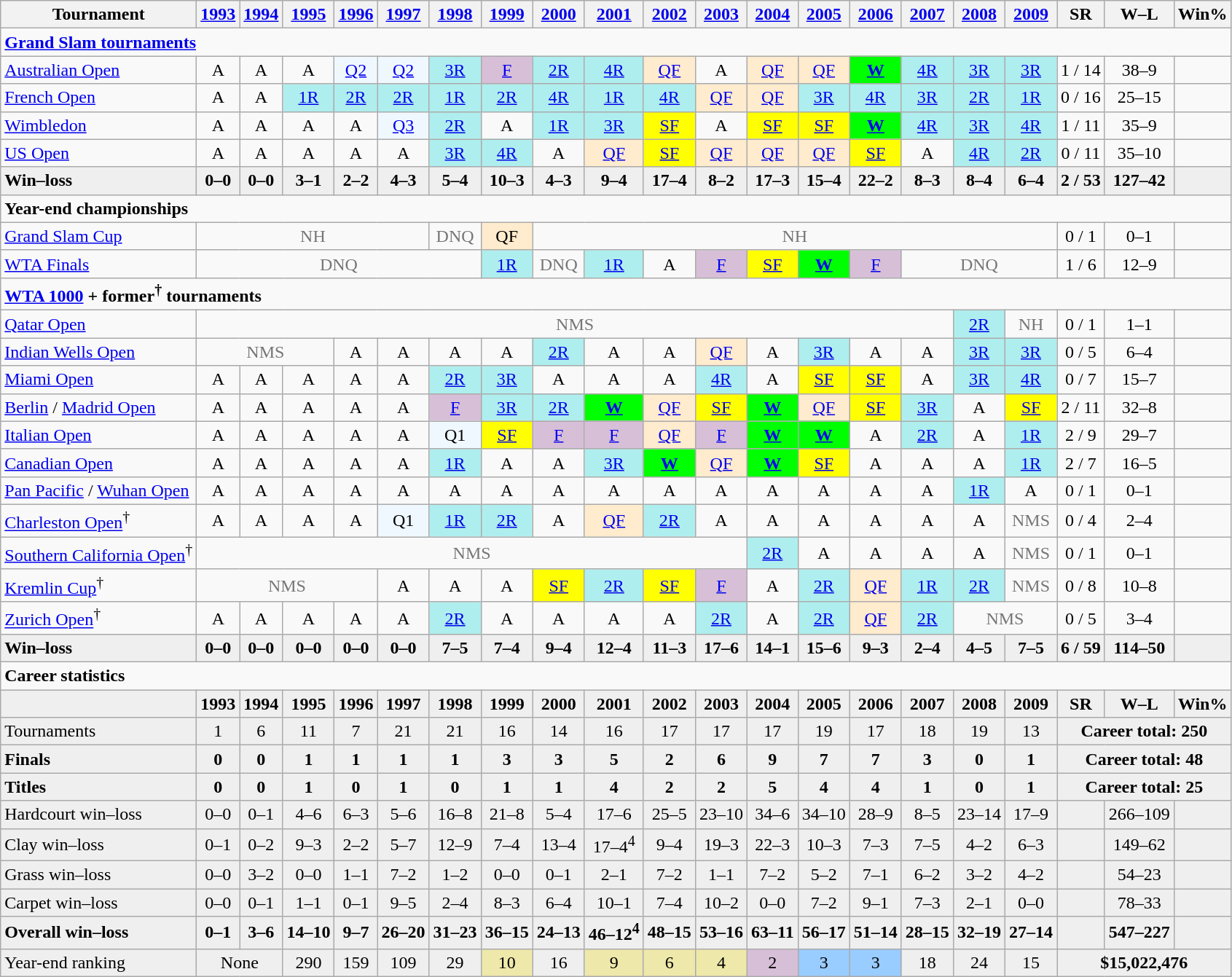<table class=wikitable nowrap style=text-align:center>
<tr>
<th>Tournament</th>
<th><a href='#'>1993</a></th>
<th><a href='#'>1994</a></th>
<th><a href='#'>1995</a></th>
<th><a href='#'>1996</a></th>
<th><a href='#'>1997</a></th>
<th><a href='#'>1998</a></th>
<th><a href='#'>1999</a></th>
<th><a href='#'>2000</a></th>
<th><a href='#'>2001</a></th>
<th><a href='#'>2002</a></th>
<th><a href='#'>2003</a></th>
<th><a href='#'>2004</a></th>
<th><a href='#'>2005</a></th>
<th><a href='#'>2006</a></th>
<th><a href='#'>2007</a></th>
<th><a href='#'>2008</a></th>
<th><a href='#'>2009</a></th>
<th>SR</th>
<th>W–L</th>
<th>Win%</th>
</tr>
<tr>
<td colspan=21 style=text-align:left><strong><a href='#'>Grand Slam tournaments</a></strong></td>
</tr>
<tr>
<td style=text-align:left><a href='#'>Australian Open</a></td>
<td>A</td>
<td>A</td>
<td>A</td>
<td style=background:#f0f8ff><a href='#'>Q2</a></td>
<td style=background:#f0f8ff><a href='#'>Q2</a></td>
<td style=background:#afeeee><a href='#'>3R</a></td>
<td style=background:#D8BFD8><a href='#'>F</a></td>
<td style=background:#afeeee><a href='#'>2R</a></td>
<td style=background:#afeeee><a href='#'>4R</a></td>
<td style=background:#ffebcd><a href='#'>QF</a></td>
<td>A</td>
<td style=background:#ffebcd><a href='#'>QF</a></td>
<td style=background:#ffebcd><a href='#'>QF</a></td>
<td style=background:#00ff00><a href='#'><strong>W</strong></a></td>
<td style=background:#afeeee><a href='#'>4R</a></td>
<td style=background:#afeeee><a href='#'>3R</a></td>
<td style=background:#afeeee><a href='#'>3R</a></td>
<td>1 / 14</td>
<td>38–9</td>
<td></td>
</tr>
<tr>
<td style=text-align:left><a href='#'>French Open</a></td>
<td>A</td>
<td>A</td>
<td style=background:#afeeee><a href='#'>1R</a></td>
<td style=background:#afeeee><a href='#'>2R</a></td>
<td style=background:#afeeee><a href='#'>2R</a></td>
<td style=background:#afeeee><a href='#'>1R</a></td>
<td style=background:#afeeee><a href='#'>2R</a></td>
<td style=background:#afeeee><a href='#'>4R</a></td>
<td style=background:#afeeee><a href='#'>1R</a></td>
<td style=background:#afeeee><a href='#'>4R</a></td>
<td style=background:#ffebcd><a href='#'>QF</a></td>
<td style=background:#ffebcd><a href='#'>QF</a></td>
<td style=background:#afeeee><a href='#'>3R</a></td>
<td style=background:#afeeee><a href='#'>4R</a></td>
<td style=background:#afeeee><a href='#'>3R</a></td>
<td style=background:#afeeee><a href='#'>2R</a></td>
<td style=background:#afeeee><a href='#'>1R</a></td>
<td>0 / 16</td>
<td>25–15</td>
<td></td>
</tr>
<tr>
<td style=text-align:left><a href='#'>Wimbledon</a></td>
<td>A</td>
<td>A</td>
<td>A</td>
<td>A</td>
<td style=background:#f0f8ff><a href='#'>Q3</a></td>
<td style=background:#afeeee><a href='#'>2R</a></td>
<td>A</td>
<td style=background:#afeeee><a href='#'>1R</a></td>
<td style=background:#afeeee><a href='#'>3R</a></td>
<td style=background:yellow><a href='#'>SF</a></td>
<td>A</td>
<td style=background:yellow><a href='#'>SF</a></td>
<td style=background:yellow><a href='#'>SF</a></td>
<td style=background:lime><a href='#'><strong>W</strong></a></td>
<td style=background:#afeeee><a href='#'>4R</a></td>
<td style=background:#afeeee><a href='#'>3R</a></td>
<td style=background:#afeeee><a href='#'>4R</a></td>
<td>1 / 11</td>
<td>35–9</td>
<td></td>
</tr>
<tr>
<td style=text-align:left><a href='#'>US Open</a></td>
<td>A</td>
<td>A</td>
<td>A</td>
<td>A</td>
<td>A</td>
<td style=background:#afeeee><a href='#'>3R</a></td>
<td style=background:#afeeee><a href='#'>4R</a></td>
<td>A</td>
<td style=background:#ffebcd><a href='#'>QF</a></td>
<td style=background:yellow><a href='#'>SF</a></td>
<td style=background:#ffebcd><a href='#'>QF</a></td>
<td style=background:#ffebcd><a href='#'>QF</a></td>
<td style=background:#ffebcd><a href='#'>QF</a></td>
<td style=background:yellow><a href='#'>SF</a></td>
<td>A</td>
<td style=background:#afeeee><a href='#'>4R</a></td>
<td style=background:#afeeee><a href='#'>2R</a></td>
<td>0 / 11</td>
<td>35–10</td>
<td></td>
</tr>
<tr style=background:#efefef;font-weight:bold>
<td style=text-align:left>Win–loss</td>
<td>0–0</td>
<td>0–0</td>
<td>3–1</td>
<td>2–2</td>
<td>4–3</td>
<td>5–4</td>
<td>10–3</td>
<td>4–3</td>
<td>9–4</td>
<td>17–4</td>
<td>8–2</td>
<td>17–3</td>
<td>15–4</td>
<td>22–2</td>
<td>8–3</td>
<td>8–4</td>
<td>6–4</td>
<td>2 / 53</td>
<td>127–42</td>
<td></td>
</tr>
<tr>
<td colspan=21 style=text-align:left><strong>Year-end championships</strong></td>
</tr>
<tr>
<td style=text-align:left><a href='#'>Grand Slam Cup</a></td>
<td colspan=5 style=color:#767676>NH</td>
<td colspan=1 style=color:#767676>DNQ</td>
<td style=background:#ffebcd>QF</td>
<td colspan=10 style=color:#767676>NH</td>
<td>0 / 1</td>
<td>0–1</td>
<td></td>
</tr>
<tr>
<td style=text-align:left><a href='#'>WTA Finals</a></td>
<td colspan=6 style=color:#767676>DNQ</td>
<td style=background:#afeeee><a href='#'>1R</a></td>
<td colspan=1 style=color:#767676>DNQ</td>
<td style=background:#afeeee><a href='#'>1R</a></td>
<td>A</td>
<td style=background:#D8BFD8><a href='#'>F</a></td>
<td style=background:yellow><a href='#'>SF</a></td>
<td style=background:lime><a href='#'><strong>W</strong></a></td>
<td style=background:#D8BFD8><a href='#'>F</a></td>
<td colspan=3 style=color:#767676>DNQ</td>
<td>1 / 6</td>
<td>12–9</td>
<td></td>
</tr>
<tr>
<td colspan=21 style=text-align:left><strong><a href='#'>WTA 1000</a> + former<sup>†</sup> tournaments</strong></td>
</tr>
<tr>
<td style=text-align:left><a href='#'>Qatar Open</a></td>
<td colspan=15 style=color:#767676>NMS</td>
<td style=background:#afeeee><a href='#'>2R</a></td>
<td style=color:#767676>NH</td>
<td>0 / 1</td>
<td>1–1</td>
<td></td>
</tr>
<tr>
<td style=text-align:left><a href='#'>Indian Wells Open</a></td>
<td colspan=3 style=color:#767676>NMS</td>
<td>A</td>
<td>A</td>
<td>A</td>
<td>A</td>
<td style=background:#afeeee><a href='#'>2R</a></td>
<td>A</td>
<td>A</td>
<td style=background:#ffebcd><a href='#'>QF</a></td>
<td>A</td>
<td style=background:#afeeee><a href='#'>3R</a></td>
<td>A</td>
<td>A</td>
<td style=background:#afeeee><a href='#'>3R</a></td>
<td style=background:#afeeee><a href='#'>3R</a></td>
<td>0 / 5</td>
<td>6–4</td>
<td></td>
</tr>
<tr>
<td style=text-align:left><a href='#'>Miami Open</a></td>
<td>A</td>
<td>A</td>
<td>A</td>
<td>A</td>
<td>A</td>
<td style=background:#afeeee><a href='#'>2R</a></td>
<td style=background:#afeeee><a href='#'>3R</a></td>
<td>A</td>
<td>A</td>
<td>A</td>
<td style=background:#afeeee><a href='#'>4R</a></td>
<td>A</td>
<td style=background:yellow><a href='#'>SF</a></td>
<td style=background:yellow><a href='#'>SF</a></td>
<td>A</td>
<td style=background:#afeeee><a href='#'>3R</a></td>
<td style=background:#afeeee><a href='#'>4R</a></td>
<td>0 / 7</td>
<td>15–7</td>
<td></td>
</tr>
<tr>
<td style=text-align:left><a href='#'>Berlin</a> / <a href='#'>Madrid Open</a></td>
<td>A</td>
<td>A</td>
<td>A</td>
<td>A</td>
<td>A</td>
<td style=background:#D8BFD8><a href='#'>F</a></td>
<td style=background:#afeeee><a href='#'>3R</a></td>
<td style=background:#afeeee><a href='#'>2R</a></td>
<td style=background:lime><a href='#'><strong>W</strong></a></td>
<td style=background:#ffebcd><a href='#'>QF</a></td>
<td style=background:yellow><a href='#'>SF</a></td>
<td style=background:lime><a href='#'><strong>W</strong></a></td>
<td style=background:#ffebcd><a href='#'>QF</a></td>
<td style=background:yellow><a href='#'>SF</a></td>
<td style=background:#afeeee><a href='#'>3R</a></td>
<td>A</td>
<td style=background:yellow><a href='#'>SF</a></td>
<td>2 / 11</td>
<td>32–8</td>
<td></td>
</tr>
<tr>
<td style=text-align:left><a href='#'>Italian Open</a></td>
<td>A</td>
<td>A</td>
<td>A</td>
<td>A</td>
<td>A</td>
<td style=background:#f0f8ff>Q1</td>
<td style=background:yellow><a href='#'>SF</a></td>
<td style=background:#D8BFD8><a href='#'>F</a></td>
<td style=background:#D8BFD8><a href='#'>F</a></td>
<td style=background:#ffebcd><a href='#'>QF</a></td>
<td style=background:#D8BFD8><a href='#'>F</a></td>
<td style=background:lime><a href='#'><strong>W</strong></a></td>
<td style=background:lime><a href='#'><strong>W</strong></a></td>
<td>A</td>
<td style=background:#afeeee><a href='#'>2R</a></td>
<td>A</td>
<td style=background:#afeeee><a href='#'>1R</a></td>
<td>2 / 9</td>
<td>29–7</td>
<td></td>
</tr>
<tr>
<td style=text-align:left><a href='#'>Canadian Open</a></td>
<td>A</td>
<td>A</td>
<td>A</td>
<td>A</td>
<td>A</td>
<td style=background:#afeeee><a href='#'>1R</a></td>
<td>A</td>
<td>A</td>
<td style=background:#afeeee><a href='#'>3R</a></td>
<td style=background:lime><a href='#'><strong>W</strong></a></td>
<td style=background:#ffebcd><a href='#'>QF</a></td>
<td style=background:lime><a href='#'><strong>W</strong></a></td>
<td style=background:yellow><a href='#'>SF</a></td>
<td>A</td>
<td>A</td>
<td>A</td>
<td style=background:#afeeee><a href='#'>1R</a></td>
<td>2 / 7</td>
<td>16–5</td>
<td></td>
</tr>
<tr>
<td style=text-align:left><a href='#'>Pan Pacific</a> / <a href='#'>Wuhan Open</a></td>
<td>A</td>
<td>A</td>
<td>A</td>
<td>A</td>
<td>A</td>
<td>A</td>
<td>A</td>
<td>A</td>
<td>A</td>
<td>A</td>
<td>A</td>
<td>A</td>
<td>A</td>
<td>A</td>
<td>A</td>
<td style=background:#afeeee><a href='#'>1R</a></td>
<td>A</td>
<td>0 / 1</td>
<td>0–1</td>
<td></td>
</tr>
<tr>
<td style=text-align:left><a href='#'>Charleston Open</a><sup>†</sup></td>
<td>A</td>
<td>A</td>
<td>A</td>
<td>A</td>
<td style=background:#f0f8ff>Q1</td>
<td style=background:#afeeee><a href='#'>1R</a></td>
<td style=background:#afeeee><a href='#'>2R</a></td>
<td>A</td>
<td style=background:#ffebcd><a href='#'>QF</a></td>
<td style=background:#afeeee><a href='#'>2R</a></td>
<td>A</td>
<td>A</td>
<td>A</td>
<td>A</td>
<td>A</td>
<td>A</td>
<td style=color:#767676>NMS</td>
<td>0 / 4</td>
<td>2–4</td>
<td></td>
</tr>
<tr>
<td style=text-align:left><a href='#'>Southern California Open</a><sup>†</sup></td>
<td colspan=11 style=color:#767676>NMS</td>
<td style=background:#afeeee><a href='#'>2R</a></td>
<td>A</td>
<td>A</td>
<td>A</td>
<td>A</td>
<td style=color:#767676>NMS</td>
<td>0 / 1</td>
<td>0–1</td>
<td></td>
</tr>
<tr>
<td style=text-align:left><a href='#'>Kremlin Cup</a><sup>†</sup></td>
<td colspan=4 style=color:#767676>NMS</td>
<td>A</td>
<td>A</td>
<td>A</td>
<td style=background:yellow><a href='#'>SF</a></td>
<td style=background:#afeeee><a href='#'>2R</a></td>
<td style=background:yellow><a href='#'>SF</a></td>
<td style=background:#D8BFD8><a href='#'>F</a></td>
<td>A</td>
<td style=background:#afeeee><a href='#'>2R</a></td>
<td style=background:#ffebcd><a href='#'>QF</a></td>
<td style=background:#afeeee><a href='#'>1R</a></td>
<td style=background:#afeeee><a href='#'>2R</a></td>
<td style=color:#767676>NMS</td>
<td>0 / 8</td>
<td>10–8</td>
<td></td>
</tr>
<tr>
<td style=text-align:left><a href='#'>Zurich Open</a><sup>†</sup></td>
<td>A</td>
<td>A</td>
<td>A</td>
<td>A</td>
<td>A</td>
<td style=background:#afeeee><a href='#'>2R</a></td>
<td>A</td>
<td>A</td>
<td>A</td>
<td>A</td>
<td style=background:#afeeee><a href='#'>2R</a></td>
<td>A</td>
<td style=background:#afeeee><a href='#'>2R</a></td>
<td style=background:#ffebcd><a href='#'>QF</a></td>
<td style=background:#afeeee><a href='#'>2R</a></td>
<td colspan=2 style=color:#767676>NMS</td>
<td>0 / 5</td>
<td>3–4</td>
<td></td>
</tr>
<tr style=background:#efefef;font-weight:bold>
<td align=left>Win–loss</td>
<td>0–0</td>
<td>0–0</td>
<td>0–0</td>
<td>0–0</td>
<td>0–0</td>
<td>7–5</td>
<td>7–4</td>
<td>9–4</td>
<td>12–4</td>
<td>11–3</td>
<td>17–6</td>
<td>14–1</td>
<td>15–6</td>
<td>9–3</td>
<td>2–4</td>
<td>4–5</td>
<td>7–5</td>
<td>6 / 59</td>
<td>114–50</td>
<td></td>
</tr>
<tr>
<td colspan=21 style=text-align:left><strong>Career statistics</strong></td>
</tr>
<tr style=background:#efefef;font-weight:bold>
<td></td>
<td>1993</td>
<td>1994</td>
<td>1995</td>
<td>1996</td>
<td>1997</td>
<td>1998</td>
<td>1999</td>
<td>2000</td>
<td>2001</td>
<td>2002</td>
<td>2003</td>
<td>2004</td>
<td>2005</td>
<td>2006</td>
<td>2007</td>
<td>2008</td>
<td>2009</td>
<td>SR</td>
<td>W–L</td>
<td>Win%</td>
</tr>
<tr style=background:#efefef>
<td style=text-align:left>Tournaments</td>
<td>1</td>
<td>6</td>
<td>11</td>
<td>7</td>
<td>21</td>
<td>21</td>
<td>16</td>
<td>14</td>
<td>16</td>
<td>17</td>
<td>17</td>
<td>17</td>
<td>19</td>
<td>17</td>
<td>18</td>
<td>19</td>
<td>13</td>
<td colspan=3><strong>Career total: 250</strong></td>
</tr>
<tr style=background:#efefef;font-weight:bold>
<td style=text-align:left>Finals</td>
<td>0</td>
<td>0</td>
<td>1</td>
<td>1</td>
<td>1</td>
<td>1</td>
<td>3</td>
<td>3</td>
<td>5</td>
<td>2</td>
<td>6</td>
<td>9</td>
<td>7</td>
<td>7</td>
<td>3</td>
<td>0</td>
<td>1</td>
<td colspan=3>Career total: 48</td>
</tr>
<tr style=background:#efefef;font-weight:bold>
<td style=text-align:left>Titles</td>
<td>0</td>
<td>0</td>
<td>1</td>
<td>0</td>
<td>1</td>
<td>0</td>
<td>1</td>
<td>1</td>
<td>4</td>
<td>2</td>
<td>2</td>
<td>5</td>
<td>4</td>
<td>4</td>
<td>1</td>
<td>0</td>
<td>1</td>
<td colspan=3>Career total: 25</td>
</tr>
<tr style=background:#efefef>
<td style=text-align:left>Hardcourt win–loss</td>
<td>0–0</td>
<td>0–1</td>
<td>4–6</td>
<td>6–3</td>
<td>5–6</td>
<td>16–8</td>
<td>21–8</td>
<td>5–4</td>
<td>17–6</td>
<td>25–5</td>
<td>23–10</td>
<td>34–6</td>
<td>34–10</td>
<td>28–9</td>
<td>8–5</td>
<td>23–14</td>
<td>17–9</td>
<td></td>
<td>266–109</td>
<td></td>
</tr>
<tr style=background:#efefef>
<td style=text-align:left>Clay win–loss</td>
<td>0–1</td>
<td>0–2</td>
<td>9–3</td>
<td>2–2</td>
<td>5–7</td>
<td>12–9</td>
<td>7–4</td>
<td>13–4</td>
<td>17–4<sup>4</sup></td>
<td>9–4</td>
<td>19–3</td>
<td>22–3</td>
<td>10–3</td>
<td>7–3</td>
<td>7–5</td>
<td>4–2</td>
<td>6–3</td>
<td></td>
<td>149–62</td>
<td></td>
</tr>
<tr style=background:#efefef>
<td style=text-align:left>Grass win–loss</td>
<td>0–0</td>
<td>3–2</td>
<td>0–0</td>
<td>1–1</td>
<td>7–2</td>
<td>1–2</td>
<td>0–0</td>
<td>0–1</td>
<td>2–1</td>
<td>7–2</td>
<td>1–1</td>
<td>7–2</td>
<td>5–2</td>
<td>7–1</td>
<td>6–2</td>
<td>3–2</td>
<td>4–2</td>
<td></td>
<td>54–23</td>
<td></td>
</tr>
<tr style=background:#efefef>
<td style=text-align:left>Carpet win–loss</td>
<td>0–0</td>
<td>0–1</td>
<td>1–1</td>
<td>0–1</td>
<td>9–5</td>
<td>2–4</td>
<td>8–3</td>
<td>6–4</td>
<td>10–1</td>
<td>7–4</td>
<td>10–2</td>
<td>0–0</td>
<td>7–2</td>
<td>9–1</td>
<td>7–3</td>
<td>2–1</td>
<td>0–0</td>
<td></td>
<td>78–33</td>
<td></td>
</tr>
<tr style=background:#efefef;font-weight:bold>
<td style=text-align:left>Overall win–loss</td>
<td>0–1</td>
<td>3–6</td>
<td>14–10</td>
<td>9–7</td>
<td>26–20</td>
<td>31–23</td>
<td>36–15</td>
<td>24–13</td>
<td>46–12<sup>4</sup></td>
<td>48–15</td>
<td>53–16</td>
<td>63–11</td>
<td>56–17</td>
<td>51–14</td>
<td>28–15</td>
<td>32–19</td>
<td>27–14</td>
<td></td>
<td>547–227</td>
<td></td>
</tr>
<tr style=background:#efefef>
<td style=text-align:left>Year-end ranking</td>
<td colspan=2>None</td>
<td>290</td>
<td>159</td>
<td>109</td>
<td>29</td>
<td style=background:#EEE8AA>10</td>
<td>16</td>
<td style=background:#EEE8AA>9</td>
<td style=background:#EEE8AA>6</td>
<td style=background:#EEE8AA>4</td>
<td style=background:#D8BFD8>2</td>
<td style=background:#99ccff>3</td>
<td style=background:#99ccff>3</td>
<td>18</td>
<td>24</td>
<td>15</td>
<td colspan=3><strong>$15,022,476</strong></td>
</tr>
</table>
